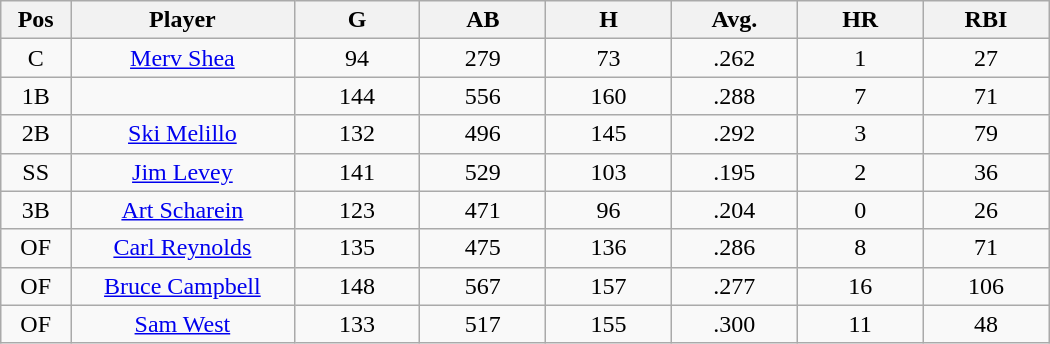<table class="wikitable sortable">
<tr>
<th bgcolor="#DDDDFF" width="5%">Pos</th>
<th bgcolor="#DDDDFF" width="16%">Player</th>
<th bgcolor="#DDDDFF" width="9%">G</th>
<th bgcolor="#DDDDFF" width="9%">AB</th>
<th bgcolor="#DDDDFF" width="9%">H</th>
<th bgcolor="#DDDDFF" width="9%">Avg.</th>
<th bgcolor="#DDDDFF" width="9%">HR</th>
<th bgcolor="#DDDDFF" width="9%">RBI</th>
</tr>
<tr align="center">
<td>C</td>
<td><a href='#'>Merv Shea</a></td>
<td>94</td>
<td>279</td>
<td>73</td>
<td>.262</td>
<td>1</td>
<td>27</td>
</tr>
<tr align="center">
<td>1B</td>
<td></td>
<td>144</td>
<td>556</td>
<td>160</td>
<td>.288</td>
<td>7</td>
<td>71</td>
</tr>
<tr align="center">
<td>2B</td>
<td><a href='#'>Ski Melillo</a></td>
<td>132</td>
<td>496</td>
<td>145</td>
<td>.292</td>
<td>3</td>
<td>79</td>
</tr>
<tr align="center">
<td>SS</td>
<td><a href='#'>Jim Levey</a></td>
<td>141</td>
<td>529</td>
<td>103</td>
<td>.195</td>
<td>2</td>
<td>36</td>
</tr>
<tr align="center">
<td>3B</td>
<td><a href='#'>Art Scharein</a></td>
<td>123</td>
<td>471</td>
<td>96</td>
<td>.204</td>
<td>0</td>
<td>26</td>
</tr>
<tr align="center">
<td>OF</td>
<td><a href='#'>Carl Reynolds</a></td>
<td>135</td>
<td>475</td>
<td>136</td>
<td>.286</td>
<td>8</td>
<td>71</td>
</tr>
<tr align="center">
<td>OF</td>
<td><a href='#'>Bruce Campbell</a></td>
<td>148</td>
<td>567</td>
<td>157</td>
<td>.277</td>
<td>16</td>
<td>106</td>
</tr>
<tr align="center">
<td>OF</td>
<td><a href='#'>Sam West</a></td>
<td>133</td>
<td>517</td>
<td>155</td>
<td>.300</td>
<td>11</td>
<td>48</td>
</tr>
</table>
